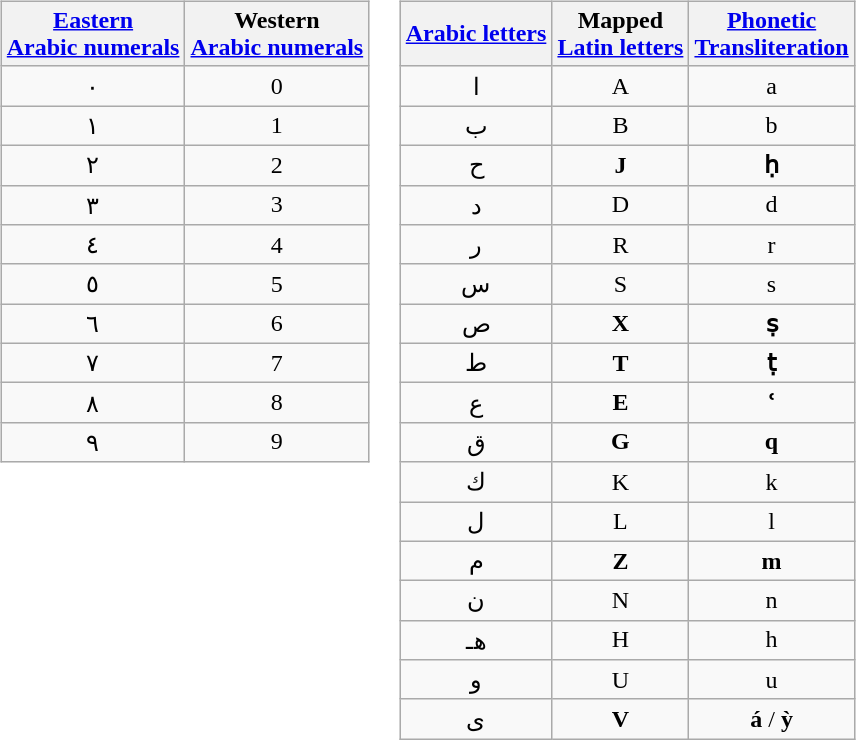<table>
<tr valign=top>
<td><br><table class=wikitable style="text-align:center;">
<tr>
<th><a href='#'>Eastern<br>Arabic numerals</a></th>
<th>Western<br><a href='#'>Arabic numerals</a></th>
</tr>
<tr>
<td>٠</td>
<td>0</td>
</tr>
<tr>
<td>١</td>
<td>1</td>
</tr>
<tr>
<td>٢</td>
<td>2</td>
</tr>
<tr>
<td>٣</td>
<td>3</td>
</tr>
<tr>
<td>٤</td>
<td>4</td>
</tr>
<tr>
<td>٥</td>
<td>5</td>
</tr>
<tr>
<td>٦</td>
<td>6</td>
</tr>
<tr>
<td>٧</td>
<td>7</td>
</tr>
<tr>
<td>٨</td>
<td>8</td>
</tr>
<tr>
<td>٩</td>
<td>9</td>
</tr>
</table>
</td>
<td><br><table class="wikitable sortable" style="text-align:center;">
<tr>
<th><a href='#'>Arabic letters</a></th>
<th>Mapped<br><a href='#'>Latin letters</a></th>
<th><a href='#'>Phonetic<br>Transliteration</a></th>
</tr>
<tr>
<td>ا</td>
<td>A</td>
<td>a</td>
</tr>
<tr>
<td>ب</td>
<td>B</td>
<td>b</td>
</tr>
<tr>
<td>ح</td>
<td><strong>J</strong></td>
<td><strong>ḥ</strong></td>
</tr>
<tr>
<td>د</td>
<td>D</td>
<td>d</td>
</tr>
<tr>
<td>ر</td>
<td>R</td>
<td>r</td>
</tr>
<tr>
<td>س</td>
<td>S</td>
<td>s</td>
</tr>
<tr>
<td>ص</td>
<td><strong>X</strong></td>
<td><strong>ṣ</strong></td>
</tr>
<tr>
<td>ط</td>
<td><strong>T</strong></td>
<td><strong>ṭ</strong></td>
</tr>
<tr>
<td>ع</td>
<td><strong>E</strong></td>
<td><strong>ʿ</strong></td>
</tr>
<tr>
<td>ق</td>
<td><strong>G</strong></td>
<td><strong>q</strong></td>
</tr>
<tr>
<td>ك</td>
<td>K</td>
<td>k</td>
</tr>
<tr>
<td>ل</td>
<td>L</td>
<td>l</td>
</tr>
<tr>
<td>م</td>
<td><strong>Z</strong></td>
<td><strong>m</strong></td>
</tr>
<tr>
<td>ن</td>
<td>N</td>
<td>n</td>
</tr>
<tr>
<td>هـ</td>
<td>H</td>
<td>h</td>
</tr>
<tr>
<td>و</td>
<td>U</td>
<td>u</td>
</tr>
<tr>
<td>ى</td>
<td><strong>V</strong></td>
<td><strong>á</strong> / <strong>ỳ</strong></td>
</tr>
</table>
</td>
</tr>
</table>
